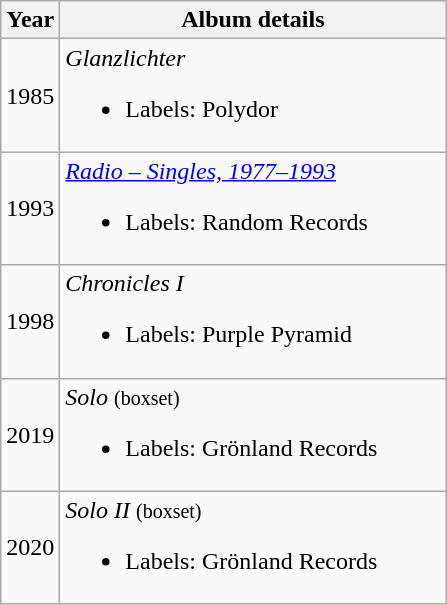<table class="wikitable">
<tr>
<th>Year</th>
<th style="width:250px;">Album details</th>
</tr>
<tr>
<td>1985</td>
<td><em>Glanzlichter</em><br><ul><li>Labels: Polydor</li></ul></td>
</tr>
<tr>
<td>1993</td>
<td><em><a href='#'>Radio – Singles, 1977–1993</a></em><br><ul><li>Labels: Random Records</li></ul></td>
</tr>
<tr>
<td>1998</td>
<td><em>Chronicles I</em><br><ul><li>Labels: Purple Pyramid</li></ul></td>
</tr>
<tr>
<td>2019</td>
<td><em>Solo</em> <small>(boxset)</small><br><ul><li>Labels: Grönland Records</li></ul></td>
</tr>
<tr>
<td>2020</td>
<td><em>Solo II</em> <small>(boxset)</small><br><ul><li>Labels: Grönland Records</li></ul></td>
</tr>
</table>
